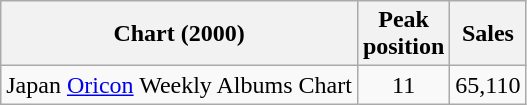<table class="wikitable sortable">
<tr>
<th>Chart (2000)</th>
<th>Peak<br>position</th>
<th>Sales</th>
</tr>
<tr>
<td>Japan <a href='#'>Oricon</a> Weekly Albums Chart</td>
<td align="center">11</td>
<td align="center">65,110</td>
</tr>
</table>
